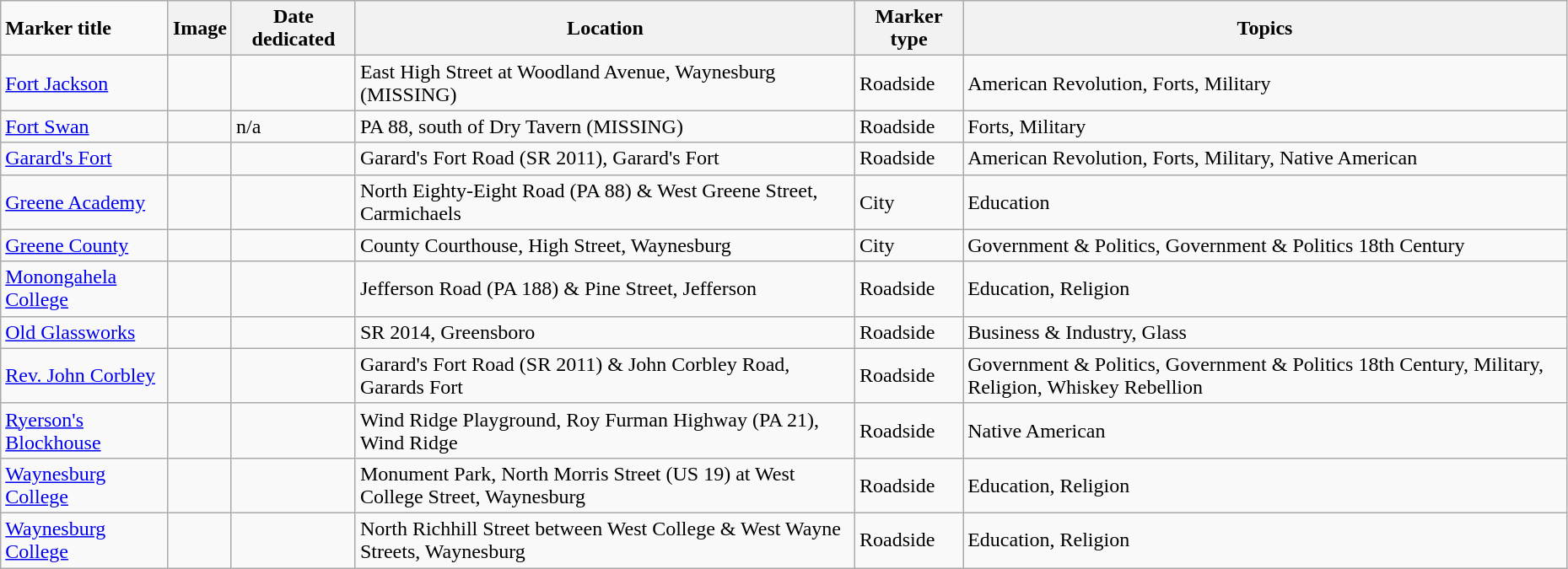<table class="wikitable sortable" style="width:98%">
<tr>
<td><strong>Marker title</strong></td>
<th class="unsortable"><strong>Image</strong></th>
<th><strong>Date dedicated</strong></th>
<th><strong>Location</strong></th>
<th><strong>Marker type</strong></th>
<th><strong>Topics</strong></th>
</tr>
<tr ->
<td><a href='#'>Fort Jackson</a></td>
<td></td>
<td></td>
<td>East High Street at Woodland Avenue, Waynesburg (MISSING)<br></td>
<td>Roadside</td>
<td>American Revolution, Forts, Military</td>
</tr>
<tr ->
<td><a href='#'>Fort Swan</a></td>
<td></td>
<td>n/a</td>
<td>PA 88, south of Dry Tavern (MISSING)<br><small></small></td>
<td>Roadside</td>
<td>Forts, Military</td>
</tr>
<tr ->
<td><a href='#'>Garard's Fort</a></td>
<td></td>
<td></td>
<td>Garard's Fort Road (SR 2011), Garard's Fort<br><small></small></td>
<td>Roadside</td>
<td>American Revolution, Forts, Military, Native American</td>
</tr>
<tr ->
<td><a href='#'>Greene Academy</a></td>
<td></td>
<td></td>
<td>North Eighty-Eight Road (PA 88) & West Greene Street, Carmichaels<br><small></small></td>
<td>City</td>
<td>Education</td>
</tr>
<tr ->
<td><a href='#'>Greene County</a></td>
<td></td>
<td></td>
<td>County Courthouse, High Street, Waynesburg<br><small></small></td>
<td>City</td>
<td>Government & Politics, Government & Politics 18th Century</td>
</tr>
<tr ->
<td><a href='#'>Monongahela College</a></td>
<td></td>
<td></td>
<td>Jefferson Road (PA 188) & Pine Street, Jefferson<br><small></small></td>
<td>Roadside</td>
<td>Education, Religion</td>
</tr>
<tr ->
<td><a href='#'>Old Glassworks</a></td>
<td></td>
<td></td>
<td>SR 2014, Greensboro<br><small></small></td>
<td>Roadside</td>
<td>Business & Industry, Glass</td>
</tr>
<tr ->
<td><a href='#'>Rev. John Corbley</a></td>
<td></td>
<td></td>
<td>Garard's Fort Road (SR 2011) & John Corbley Road, Garards Fort<br><small></small></td>
<td>Roadside</td>
<td>Government & Politics, Government & Politics 18th Century, Military, Religion, Whiskey Rebellion</td>
</tr>
<tr ->
<td><a href='#'>Ryerson's Blockhouse</a></td>
<td></td>
<td></td>
<td>Wind Ridge Playground, Roy Furman Highway (PA 21), Wind Ridge<br><small></small></td>
<td>Roadside</td>
<td>Native American</td>
</tr>
<tr ->
<td><a href='#'>Waynesburg College</a></td>
<td></td>
<td></td>
<td>Monument Park, North Morris Street (US 19) at West College Street, Waynesburg<br><small></small></td>
<td>Roadside</td>
<td>Education, Religion</td>
</tr>
<tr ->
<td><a href='#'>Waynesburg College</a></td>
<td></td>
<td></td>
<td>North Richhill Street between West College & West Wayne Streets, Waynesburg<br><small></small></td>
<td>Roadside</td>
<td>Education, Religion</td>
</tr>
</table>
